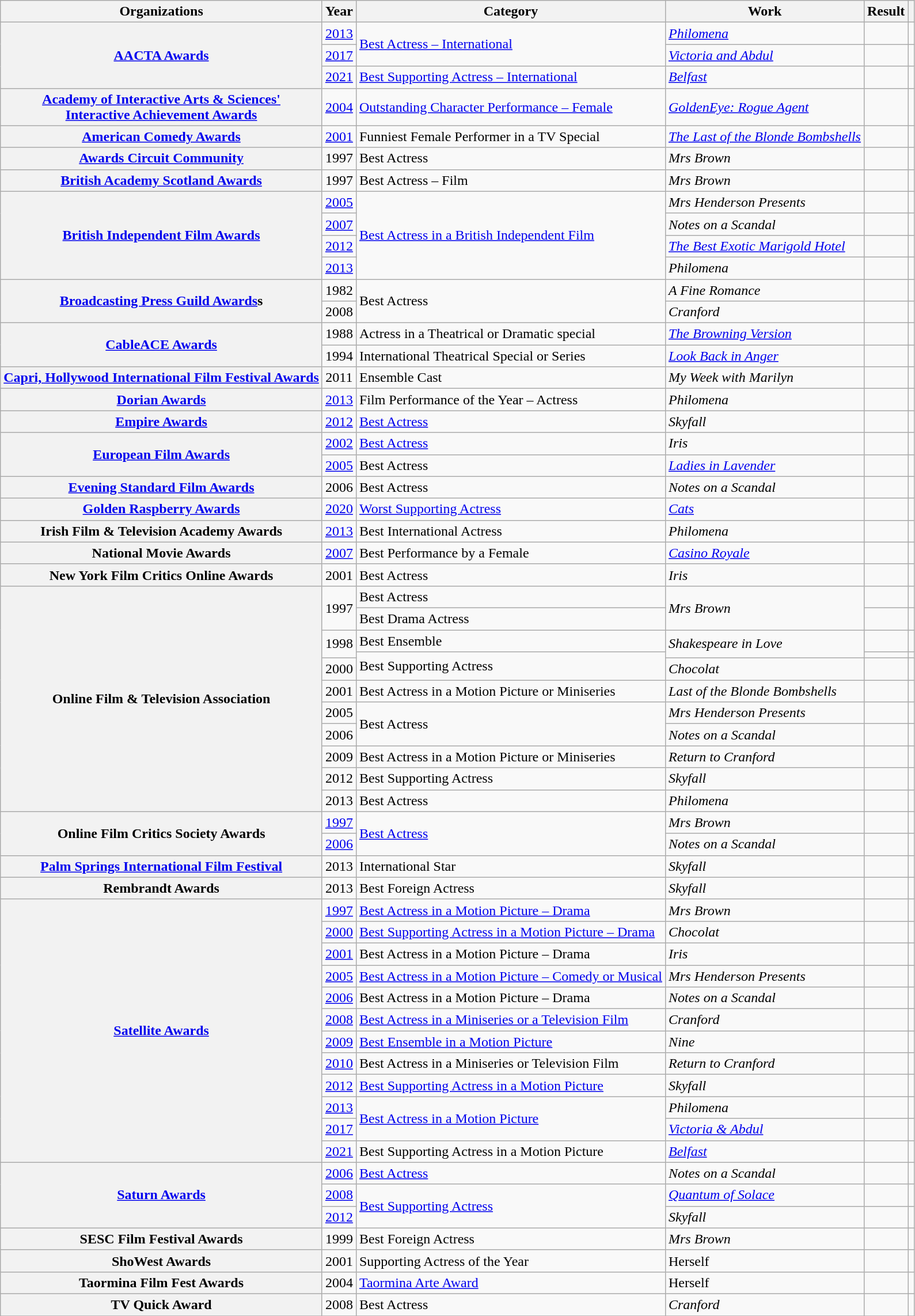<table class= "wikitable plainrowheaders sortable">
<tr>
<th>Organizations</th>
<th scope="col">Year</th>
<th scope="col">Category</th>
<th scope="col">Work</th>
<th scope="col">Result</th>
<th scope="col" class="unsortable"></th>
</tr>
<tr>
<th scope="row" rowspan="3"><a href='#'>AACTA Awards</a></th>
<td style="text-align:center;"><a href='#'>2013</a></td>
<td rowspan=2><a href='#'>Best Actress – International</a></td>
<td><em><a href='#'>Philomena</a></em></td>
<td></td>
<td></td>
</tr>
<tr>
<td style="text-align:center;"><a href='#'>2017</a></td>
<td><em><a href='#'>Victoria and Abdul</a></em></td>
<td></td>
<td></td>
</tr>
<tr>
<td style="text-align:center;"><a href='#'>2021</a></td>
<td><a href='#'>Best Supporting Actress – International</a></td>
<td><em><a href='#'>Belfast</a></em></td>
<td></td>
<td></td>
</tr>
<tr>
<th scope="row" rowspan="1"><a href='#'>Academy of Interactive Arts & Sciences'</a> <br> <a href='#'>Interactive Achievement Awards</a></th>
<td style="text-align:center;"><a href='#'>2004</a></td>
<td><a href='#'>Outstanding Character Performance – Female</a></td>
<td><em><a href='#'>GoldenEye: Rogue Agent</a></em></td>
<td></td>
<td></td>
</tr>
<tr>
<th scope="row" rowspan="1"><a href='#'>American Comedy Awards</a></th>
<td style="text-align:center;"><a href='#'>2001</a></td>
<td>Funniest Female Performer in a TV Special</td>
<td><em><a href='#'>The Last of the Blonde Bombshells</a></em></td>
<td></td>
<td></td>
</tr>
<tr>
<th scope="row" rowspan="1"><a href='#'>Awards Circuit Community</a></th>
<td style="text-align:center;">1997</td>
<td>Best Actress</td>
<td><em>Mrs Brown</em></td>
<td></td>
<td></td>
</tr>
<tr>
<th scope="row" rowspan="1"><a href='#'>British Academy Scotland Awards</a></th>
<td style="text-align:center;">1997</td>
<td>Best Actress – Film</td>
<td><em>Mrs Brown</em></td>
<td></td>
<td></td>
</tr>
<tr>
<th scope="row" rowspan="4"><a href='#'>British Independent Film Awards</a></th>
<td style="text-align:center;"><a href='#'>2005</a></td>
<td rowspan=4><a href='#'>Best Actress in a British Independent Film</a></td>
<td><em>Mrs Henderson Presents</em></td>
<td></td>
<td></td>
</tr>
<tr>
<td style="text-align:center;"><a href='#'>2007</a></td>
<td><em>Notes on a Scandal</em></td>
<td></td>
<td></td>
</tr>
<tr>
<td style="text-align:center;"><a href='#'>2012</a></td>
<td><em><a href='#'>The Best Exotic Marigold Hotel</a></em></td>
<td></td>
<td></td>
</tr>
<tr>
<td style="text-align:center;"><a href='#'>2013</a></td>
<td><em>Philomena</em></td>
<td></td>
<td></td>
</tr>
<tr>
<th scope="row" rowspan="2"><a href='#'>Broadcasting Press Guild Awards</a>s</th>
<td style="text-align:center;">1982</td>
<td rowspan=2>Best Actress</td>
<td><em>A Fine Romance</em></td>
<td></td>
<td></td>
</tr>
<tr>
<td style="text-align:center;">2008</td>
<td><em>Cranford</em></td>
<td></td>
<td></td>
</tr>
<tr>
<th scope="row" rowspan="2"><a href='#'>CableACE Awards</a></th>
<td style="text-align:center;">1988</td>
<td>Actress in a Theatrical or Dramatic special</td>
<td><em><a href='#'>The Browning Version</a></em></td>
<td></td>
<td></td>
</tr>
<tr>
<td style="text-align:center;">1994</td>
<td>International Theatrical Special or Series</td>
<td><em><a href='#'>Look Back in Anger</a></em></td>
<td></td>
<td></td>
</tr>
<tr>
<th scope="row" rowspan="1"><a href='#'>Capri, Hollywood International Film Festival Awards</a></th>
<td style="text-align:center;">2011</td>
<td>Ensemble Cast</td>
<td><em>My Week with Marilyn</em></td>
<td></td>
<td></td>
</tr>
<tr>
<th scope="row" rowspan="1"><a href='#'>Dorian Awards</a></th>
<td style="text-align:center;"><a href='#'>2013</a></td>
<td>Film Performance of the Year – Actress</td>
<td><em>Philomena</em></td>
<td></td>
<td></td>
</tr>
<tr>
<th scope="row" rowspan="1"><a href='#'>Empire Awards</a></th>
<td style="text-align:center;"><a href='#'>2012</a></td>
<td><a href='#'>Best Actress</a></td>
<td><em>Skyfall</em></td>
<td></td>
<td></td>
</tr>
<tr>
<th scope="row" rowspan="2"><a href='#'>European Film Awards</a></th>
<td style="text-align:center;"><a href='#'>2002</a></td>
<td><a href='#'>Best Actress</a></td>
<td><em>Iris</em></td>
<td></td>
</tr>
<tr>
<td style="text-align:center;"><a href='#'>2005</a></td>
<td>Best Actress</td>
<td><em><a href='#'>Ladies in Lavender</a></em></td>
<td></td>
<td></td>
</tr>
<tr>
<th scope="row" rowspan="1"><a href='#'>Evening Standard Film Awards</a></th>
<td style="text-align:center;">2006</td>
<td>Best Actress</td>
<td><em>Notes on a Scandal </em></td>
<td></td>
<td></td>
</tr>
<tr>
<th scope="row" rowspan="1"><a href='#'>Golden Raspberry Awards</a></th>
<td style="text-align:center;"><a href='#'>2020</a></td>
<td><a href='#'>Worst Supporting Actress</a></td>
<td><em><a href='#'>Cats</a></em></td>
<td></td>
<td></td>
</tr>
<tr>
<th scope="row" rowspan="1">Irish Film & Television Academy Awards</th>
<td style="text-align:center;"><a href='#'>2013</a></td>
<td>Best International Actress</td>
<td><em>Philomena</em></td>
<td></td>
<td></td>
</tr>
<tr>
<th scope="row" rowspan="1">National Movie Awards</th>
<td style="text-align:center;"><a href='#'>2007</a></td>
<td>Best Performance by a Female</td>
<td><em><a href='#'>Casino Royale</a></em></td>
<td></td>
<td></td>
</tr>
<tr>
<th scope="row" rowspan="1">New York Film Critics Online Awards</th>
<td style="text-align:center;">2001</td>
<td>Best Actress</td>
<td><em>Iris</em></td>
<td></td>
<td></td>
</tr>
<tr>
<th scope="row" rowspan="11">Online Film & Television Association</th>
<td style="text-align:center;", rowspan=2>1997</td>
<td>Best Actress</td>
<td rowspan=2><em>Mrs Brown</em></td>
<td></td>
<td></td>
</tr>
<tr>
<td>Best Drama Actress</td>
<td></td>
<td></td>
</tr>
<tr>
<td style="text-align:center;", rowspan=2>1998</td>
<td>Best Ensemble </td>
<td rowspan=2><em>Shakespeare in Love</em></td>
<td></td>
<td></td>
</tr>
<tr>
<td rowspan=2>Best Supporting Actress</td>
<td></td>
</tr>
<tr>
<td style="text-align:center;">2000</td>
<td><em>Chocolat</em></td>
<td></td>
<td></td>
</tr>
<tr>
<td style="text-align:center;">2001</td>
<td>Best Actress in a Motion Picture or Miniseries</td>
<td><em>Last of the Blonde Bombshells</em></td>
<td></td>
<td></td>
</tr>
<tr>
<td style="text-align:center;">2005</td>
<td rowspan=2>Best Actress</td>
<td><em>Mrs Henderson Presents</em></td>
<td></td>
<td></td>
</tr>
<tr>
<td style="text-align:center;">2006</td>
<td><em>Notes on a Scandal</em></td>
<td></td>
<td></td>
</tr>
<tr>
<td style="text-align:center;">2009</td>
<td>Best Actress in a Motion Picture or Miniseries</td>
<td><em>Return to Cranford</em></td>
<td></td>
<td></td>
</tr>
<tr>
<td style="text-align:center;">2012</td>
<td>Best Supporting Actress</td>
<td><em>Skyfall</em></td>
<td></td>
<td></td>
</tr>
<tr>
<td style="text-align:center;">2013</td>
<td>Best Actress</td>
<td><em>Philomena</em></td>
<td></td>
<td></td>
</tr>
<tr>
<th scope="row" rowspan="2">Online Film Critics Society Awards</th>
<td style="text-align:center;"><a href='#'>1997</a></td>
<td rowspan=2><a href='#'>Best Actress</a></td>
<td><em>Mrs Brown</em></td>
<td></td>
<td></td>
</tr>
<tr>
<td style="text-align:center;"><a href='#'>2006</a></td>
<td><em>Notes on a Scandal</em></td>
<td></td>
<td></td>
</tr>
<tr>
<th scope="row" rowspan="1"><a href='#'>Palm Springs International Film Festival</a></th>
<td style="text-align:center;">2013</td>
<td>International Star</td>
<td><em>Skyfall</em></td>
<td></td>
<td></td>
</tr>
<tr>
<th scope="row" rowspan="1">Rembrandt Awards</th>
<td style="text-align:center;">2013</td>
<td>Best Foreign Actress</td>
<td><em>Skyfall</em></td>
<td></td>
<td></td>
</tr>
<tr>
<th scope="row" rowspan="12"><a href='#'>Satellite Awards</a></th>
<td style="text-align:center;"><a href='#'>1997</a></td>
<td><a href='#'>Best Actress in a Motion Picture – Drama</a></td>
<td><em>Mrs Brown</em></td>
<td></td>
<td></td>
</tr>
<tr>
<td style="text-align:center;"><a href='#'>2000</a></td>
<td><a href='#'>Best Supporting Actress in a Motion Picture – Drama</a></td>
<td><em>Chocolat</em></td>
<td></td>
<td></td>
</tr>
<tr>
<td style="text-align:center;"><a href='#'>2001</a></td>
<td>Best Actress in a Motion Picture – Drama</td>
<td><em>Iris</em></td>
<td></td>
<td></td>
</tr>
<tr>
<td style="text-align:center;"><a href='#'>2005</a></td>
<td><a href='#'>Best Actress in a Motion Picture – Comedy or Musical</a></td>
<td><em>Mrs Henderson Presents</em></td>
<td></td>
<td></td>
</tr>
<tr>
<td style="text-align:center;"><a href='#'>2006</a></td>
<td>Best Actress in a Motion Picture – Drama</td>
<td><em>Notes on a Scandal</em></td>
<td></td>
<td></td>
</tr>
<tr>
<td style="text-align:center;"><a href='#'>2008</a></td>
<td><a href='#'>Best Actress in a Miniseries or a Television Film</a></td>
<td><em>Cranford</em></td>
<td></td>
<td></td>
</tr>
<tr>
<td style="text-align:center;"><a href='#'>2009</a></td>
<td><a href='#'>Best Ensemble in a Motion Picture</a></td>
<td><em>Nine</em></td>
<td></td>
<td></td>
</tr>
<tr>
<td style="text-align:center;"><a href='#'>2010</a></td>
<td>Best Actress in a Miniseries or Television Film</td>
<td><em>Return to Cranford</em></td>
<td></td>
<td></td>
</tr>
<tr>
<td style="text-align:center;"><a href='#'>2012</a></td>
<td><a href='#'>Best Supporting Actress in a Motion Picture</a></td>
<td><em>Skyfall</em></td>
<td></td>
<td></td>
</tr>
<tr>
<td style="text-align:center;"><a href='#'>2013</a></td>
<td rowspan="2"><a href='#'>Best Actress in a Motion Picture</a></td>
<td><em>Philomena</em></td>
<td></td>
<td></td>
</tr>
<tr>
<td style="text-align:center;"><a href='#'>2017</a></td>
<td><em><a href='#'>Victoria & Abdul</a></em></td>
<td></td>
<td></td>
</tr>
<tr>
<td style="text-align:center;"><a href='#'>2021</a></td>
<td>Best Supporting Actress in a Motion Picture</td>
<td><em><a href='#'>Belfast</a></em></td>
<td></td>
<td></td>
</tr>
<tr>
<th scope="row" rowspan="3"><a href='#'>Saturn Awards</a></th>
<td style="text-align:center;"><a href='#'>2006</a></td>
<td><a href='#'>Best Actress</a></td>
<td><em>Notes on a Scandal</em></td>
<td></td>
<td></td>
</tr>
<tr>
<td style="text-align:center;"><a href='#'>2008</a></td>
<td rowspan=2><a href='#'>Best Supporting Actress</a></td>
<td><em><a href='#'>Quantum of Solace</a></em></td>
<td></td>
<td></td>
</tr>
<tr>
<td style="text-align:center;"><a href='#'>2012</a></td>
<td><em>Skyfall</em></td>
<td></td>
<td></td>
</tr>
<tr>
<th scope="row" rowspan="1">SESC Film Festival Awards</th>
<td style="text-align:center;">1999</td>
<td>Best Foreign Actress</td>
<td><em>Mrs Brown</em></td>
<td></td>
<td></td>
</tr>
<tr>
<th scope="row" rowspan="1">ShoWest Awards</th>
<td style="text-align:center;">2001</td>
<td>Supporting Actress of the Year</td>
<td>Herself</td>
<td></td>
<td></td>
</tr>
<tr>
<th scope="row" rowspan="1">Taormina Film Fest Awards</th>
<td style="text-align:center;">2004</td>
<td><a href='#'>Taormina Arte Award</a></td>
<td>Herself</td>
<td></td>
<td></td>
</tr>
<tr>
<th scope="row" rowspan="1">TV Quick Award</th>
<td style="text-align:center;">2008</td>
<td>Best Actress</td>
<td><em>Cranford</em></td>
<td></td>
<td></td>
</tr>
<tr>
</tr>
</table>
